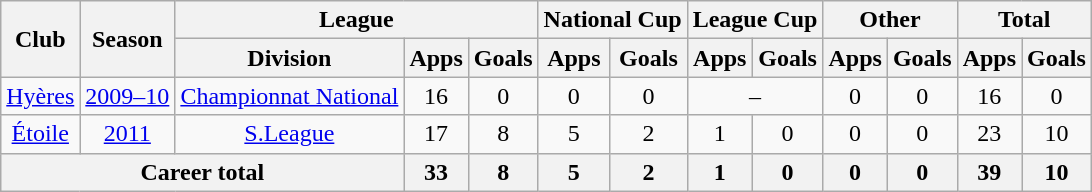<table class="wikitable" style="text-align: center">
<tr>
<th rowspan="2">Club</th>
<th rowspan="2">Season</th>
<th colspan="3">League</th>
<th colspan="2">National Cup</th>
<th colspan="2">League Cup</th>
<th colspan="2">Other</th>
<th colspan="2">Total</th>
</tr>
<tr>
<th>Division</th>
<th>Apps</th>
<th>Goals</th>
<th>Apps</th>
<th>Goals</th>
<th>Apps</th>
<th>Goals</th>
<th>Apps</th>
<th>Goals</th>
<th>Apps</th>
<th>Goals</th>
</tr>
<tr>
<td><a href='#'>Hyères</a></td>
<td><a href='#'>2009–10</a></td>
<td><a href='#'>Championnat National</a></td>
<td>16</td>
<td>0</td>
<td>0</td>
<td>0</td>
<td colspan="2">–</td>
<td>0</td>
<td>0</td>
<td>16</td>
<td>0</td>
</tr>
<tr>
<td><a href='#'>Étoile</a></td>
<td><a href='#'>2011</a></td>
<td><a href='#'>S.League</a></td>
<td>17</td>
<td>8</td>
<td>5</td>
<td>2</td>
<td>1</td>
<td>0</td>
<td>0</td>
<td>0</td>
<td>23</td>
<td>10</td>
</tr>
<tr>
<th colspan="3"><strong>Career total</strong></th>
<th>33</th>
<th>8</th>
<th>5</th>
<th>2</th>
<th>1</th>
<th>0</th>
<th>0</th>
<th>0</th>
<th>39</th>
<th>10</th>
</tr>
</table>
